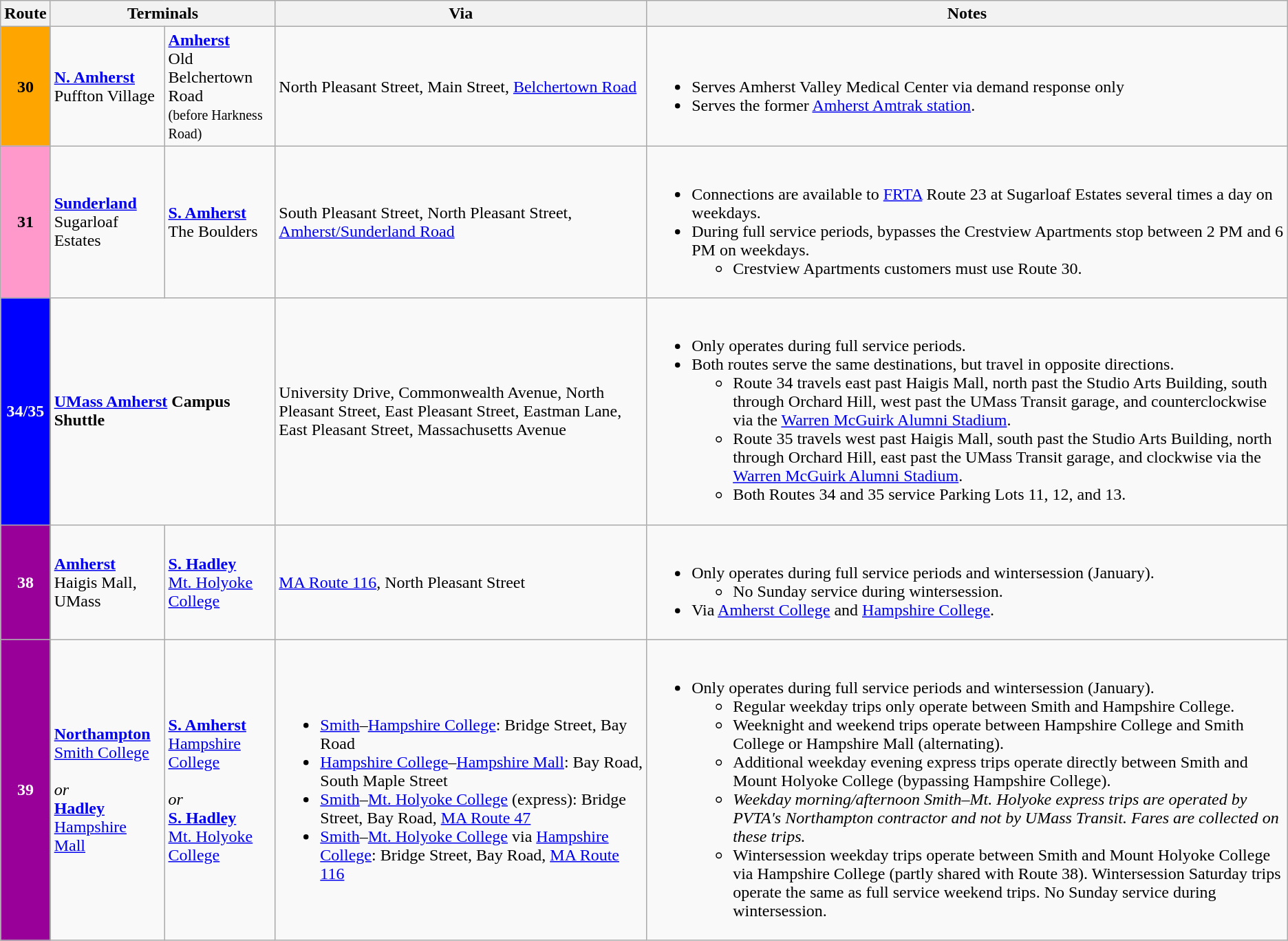<table class="wikitable" border="1">
<tr>
<th>Route</th>
<th colspan=2>Terminals</th>
<th>Via</th>
<th>Notes</th>
</tr>
<tr>
<th style="background:orange; color:black"><strong>30</strong></th>
<td><strong><a href='#'>N. Amherst</a></strong><br>Puffton Village</td>
<td><strong><a href='#'>Amherst</a></strong><br>Old Belchertown Road<br><small>(before Harkness Road)</small></td>
<td>North Pleasant Street, Main Street, <a href='#'>Belchertown Road</a></td>
<td><br><ul><li>Serves Amherst Valley Medical Center via demand response only</li><li>Serves the former <a href='#'>Amherst Amtrak station</a>.</li></ul></td>
</tr>
<tr>
<th style="background:#FF99CC; color:black"><strong>31</strong></th>
<td><strong><a href='#'>Sunderland</a></strong><br>Sugarloaf Estates</td>
<td><strong><a href='#'>S. Amherst</a></strong><br>The Boulders</td>
<td>South Pleasant Street, North Pleasant Street, <a href='#'>Amherst/Sunderland Road</a></td>
<td><br><ul><li>Connections are available to <a href='#'>FRTA</a> Route 23 at Sugarloaf Estates several times a day on weekdays.</li><li>During full service periods, bypasses the Crestview Apartments stop between 2 PM and 6 PM on weekdays.<ul><li>Crestview Apartments customers must use Route 30.</li></ul></li></ul></td>
</tr>
<tr>
<th style="background:#0000FF; color:white"><strong>34/35</strong></th>
<td colspan=2><strong><a href='#'>UMass Amherst</a> Campus Shuttle</strong></td>
<td>University Drive, Commonwealth Avenue, North Pleasant Street, East Pleasant Street, Eastman Lane, East Pleasant Street, Massachusetts Avenue</td>
<td><br><ul><li>Only operates during full service periods.</li><li>Both routes serve the same destinations, but travel in opposite directions.<ul><li>Route 34 travels east past Haigis Mall, north past the Studio Arts Building, south through Orchard Hill, west past the UMass Transit garage, and counterclockwise via the <a href='#'>Warren McGuirk Alumni Stadium</a>.</li><li>Route 35 travels west past Haigis Mall, south past the Studio Arts Building, north through Orchard Hill, east past the UMass Transit garage, and clockwise via the <a href='#'>Warren McGuirk Alumni Stadium</a>.</li><li>Both Routes 34 and 35 service Parking Lots 11, 12, and 13.</li></ul></li></ul></td>
</tr>
<tr>
<th style="background:#909; color:white"><strong>38</strong></th>
<td><strong><a href='#'>Amherst</a></strong><br>Haigis Mall, UMass</td>
<td><strong><a href='#'>S. Hadley</a></strong><br><a href='#'>Mt. Holyoke College</a></td>
<td><a href='#'>MA Route 116</a>, North Pleasant Street</td>
<td><br><ul><li>Only operates during full service periods and wintersession (January).<ul><li>No Sunday service during wintersession.</li></ul></li><li>Via <a href='#'>Amherst College</a> and <a href='#'>Hampshire College</a>.</li></ul></td>
</tr>
<tr>
<th style="background:#909; color:white"><strong>39</strong></th>
<td><strong><a href='#'>Northampton</a></strong><br><a href='#'>Smith College</a><br><br><em>or</em><br>
<strong><a href='#'>Hadley</a></strong><br><a href='#'>Hampshire Mall</a></td>
<td><strong><a href='#'>S. Amherst</a></strong><br><a href='#'>Hampshire College</a><br><br><em>or</em><br><strong><a href='#'>S. Hadley</a></strong><br><a href='#'>Mt. Holyoke College</a></td>
<td><br><ul><li><a href='#'>Smith</a>–<a href='#'>Hampshire College</a>: Bridge Street, Bay Road</li><li><a href='#'>Hampshire College</a>–<a href='#'>Hampshire Mall</a>: Bay Road, South Maple Street</li><li><a href='#'>Smith</a>–<a href='#'>Mt. Holyoke College</a> (express): Bridge Street, Bay Road, <a href='#'>MA Route 47</a></li><li><a href='#'>Smith</a>–<a href='#'>Mt. Holyoke College</a> via <a href='#'>Hampshire College</a>: Bridge Street, Bay Road, <a href='#'>MA Route 116</a></li></ul></td>
<td><br><ul><li>Only operates during full service periods and wintersession (January).<ul><li>Regular weekday trips only operate between Smith and Hampshire College.</li><li>Weeknight and weekend trips operate between Hampshire College and Smith College or Hampshire Mall (alternating).</li><li>Additional weekday evening express trips operate directly between Smith and Mount Holyoke College (bypassing Hampshire College).</li><li><em>Weekday morning/afternoon Smith–Mt. Holyoke express trips are operated by PVTA's Northampton contractor and not by UMass Transit. Fares are collected on these trips.</em></li><li>Wintersession weekday trips operate between Smith and Mount Holyoke College via Hampshire College (partly shared with Route 38). Wintersession Saturday trips operate the same as full service weekend trips. No Sunday service during wintersession.</li></ul></li></ul></td>
</tr>
</table>
